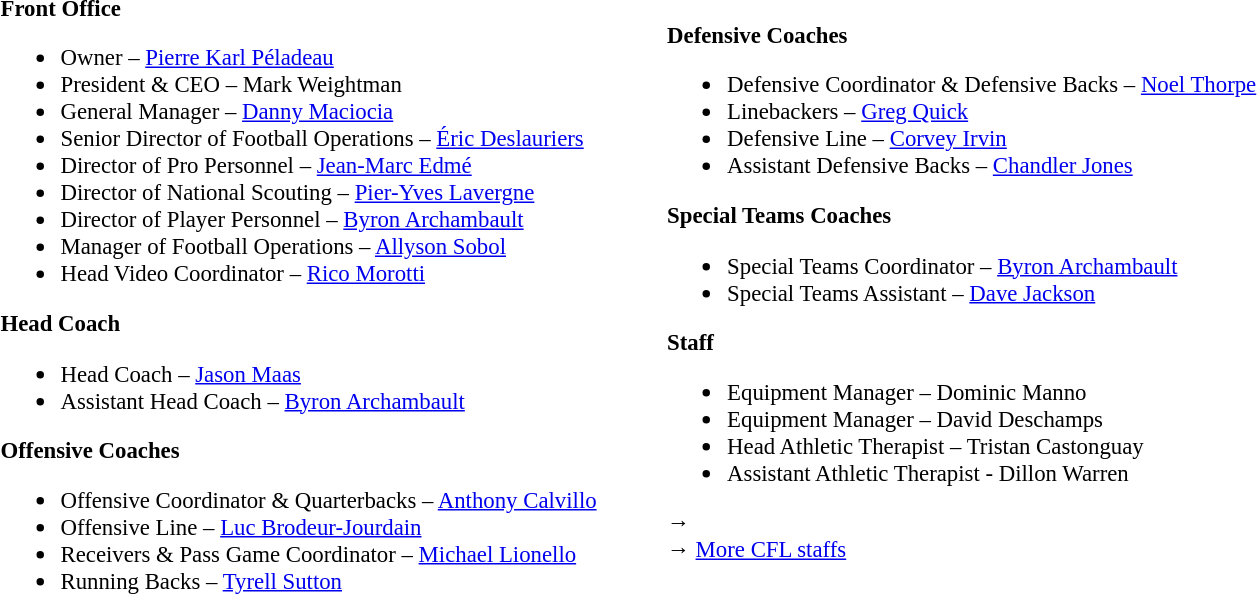<table class="toccolours" style="text-align: left;">
<tr>
<td colspan="7" style="text-align:right;"></td>
</tr>
<tr>
<td style="vertical-align:top;"></td>
<td style="font-size:95%; vertical-align:top;"><strong>Front Office</strong><br><ul><li>Owner – <a href='#'>Pierre Karl Péladeau</a></li><li>President & CEO – Mark Weightman</li><li>General Manager – <a href='#'>Danny Maciocia</a></li><li>Senior Director of Football Operations – <a href='#'>Éric Deslauriers</a></li><li>Director of Pro Personnel – <a href='#'>Jean-Marc Edmé</a></li><li>Director of National Scouting – <a href='#'>Pier-Yves Lavergne</a></li><li>Director of Player Personnel – <a href='#'>Byron Archambault</a></li><li>Manager of Football Operations – <a href='#'>Allyson Sobol</a></li><li>Head Video Coordinator – <a href='#'>Rico Morotti</a></li></ul><strong>Head Coach</strong><ul><li>Head Coach – <a href='#'>Jason Maas</a></li><li>Assistant Head Coach – <a href='#'>Byron Archambault</a></li></ul><strong>Offensive Coaches</strong><ul><li>Offensive Coordinator & Quarterbacks – <a href='#'>Anthony Calvillo</a></li><li>Offensive Line – <a href='#'>Luc Brodeur-Jourdain</a></li><li>Receivers & Pass Game Coordinator – <a href='#'>Michael Lionello</a></li><li>Running Backs – <a href='#'>Tyrell Sutton</a></li></ul></td>
<td width="35"> </td>
<td style="vertical-align:top;"></td>
<td style="font-size:95%; vertical-align:top;"><br><strong>Defensive Coaches</strong><ul><li>Defensive Coordinator & Defensive Backs – <a href='#'>Noel Thorpe</a></li><li>Linebackers – <a href='#'>Greg Quick</a></li><li>Defensive Line – <a href='#'>Corvey Irvin</a></li><li>Assistant Defensive Backs – <a href='#'>Chandler Jones</a></li></ul><strong>Special Teams Coaches</strong><ul><li>Special Teams Coordinator – <a href='#'>Byron Archambault</a></li><li>Special Teams Assistant – <a href='#'>Dave Jackson</a></li></ul><strong>Staff</strong><ul><li>Equipment Manager – Dominic Manno</li><li>Equipment Manager – David Deschamps</li><li>Head Athletic Therapist – Tristan Castonguay</li><li>Assistant Athletic Therapist - Dillon Warren</li></ul>→ <span></span><br>
→ <a href='#'>More CFL staffs</a></td>
</tr>
</table>
